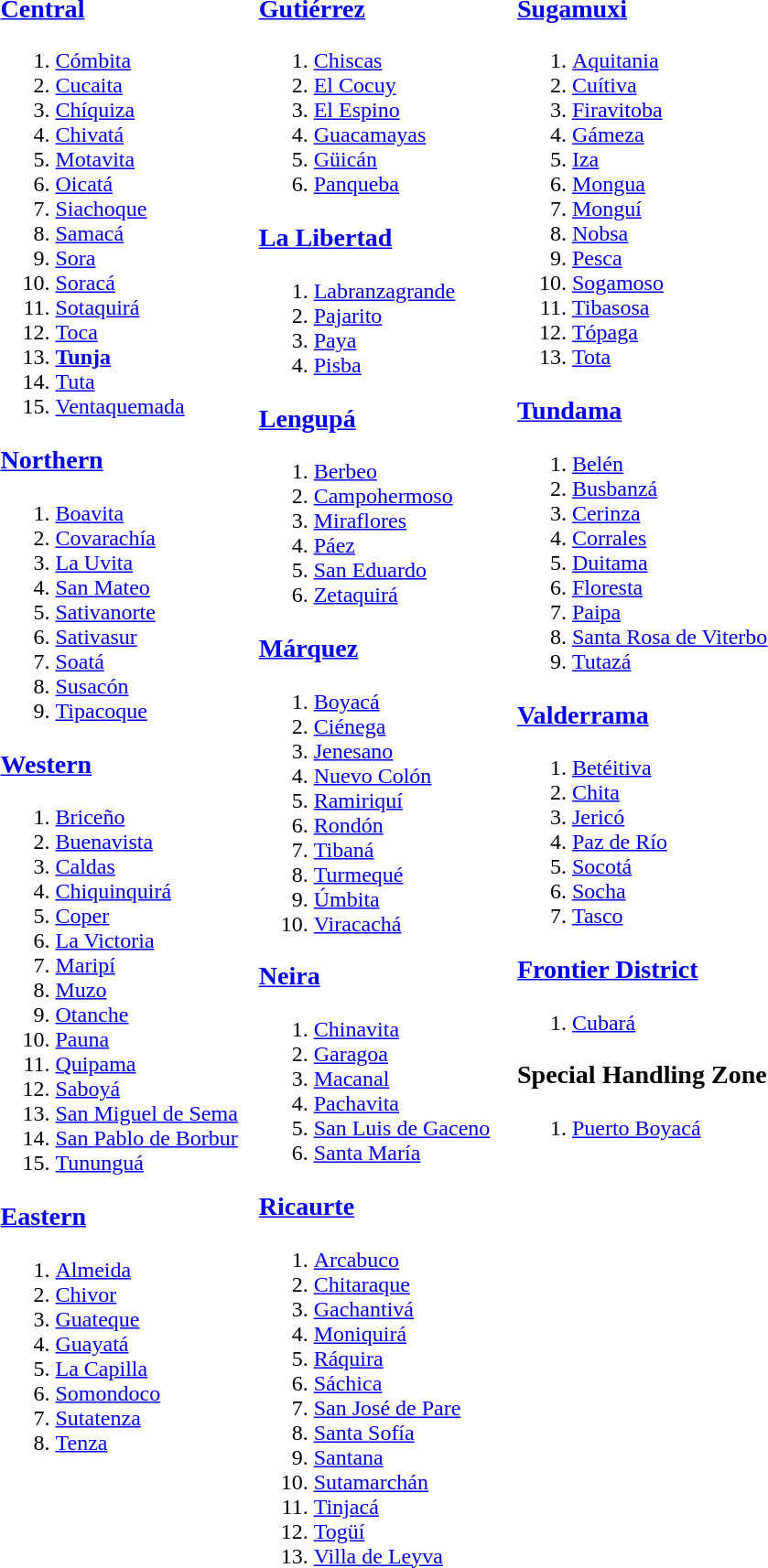<table>
<tr>
<td valign="top" width="33%"><br><h3><a href='#'>Central</a></h3><ol><li><a href='#'>Cómbita</a></li><li><a href='#'>Cucaita</a></li><li><a href='#'>Chíquiza</a></li><li><a href='#'>Chivatá</a></li><li><a href='#'>Motavita</a></li><li><a href='#'>Oicatá</a></li><li><a href='#'>Siachoque</a></li><li><a href='#'>Samacá</a></li><li><a href='#'>Sora</a></li><li><a href='#'>Soracá</a></li><li><a href='#'>Sotaquirá</a></li><li><a href='#'>Toca</a></li><li><strong><a href='#'>Tunja</a></strong></li><li><a href='#'>Tuta</a></li><li><a href='#'>Ventaquemada</a></li></ol><h3><a href='#'>Northern</a></h3><ol><li><a href='#'>Boavita</a></li><li><a href='#'>Covarachía</a></li><li><a href='#'>La Uvita</a></li><li><a href='#'>San Mateo</a></li><li><a href='#'>Sativanorte</a></li><li><a href='#'>Sativasur</a></li><li><a href='#'>Soatá</a></li><li><a href='#'>Susacón</a></li><li><a href='#'>Tipacoque</a></li></ol><h3><a href='#'>Western</a></h3><ol><li><a href='#'>Briceño</a></li><li><a href='#'>Buenavista</a></li><li><a href='#'>Caldas</a></li><li><a href='#'>Chiquinquirá</a></li><li><a href='#'>Coper</a></li><li><a href='#'>La Victoria</a></li><li><a href='#'>Maripí</a></li><li><a href='#'>Muzo</a></li><li><a href='#'>Otanche</a></li><li><a href='#'>Pauna</a></li><li><a href='#'>Quipama</a></li><li><a href='#'>Saboyá</a></li><li><a href='#'>San Miguel de Sema</a></li><li><a href='#'>San Pablo de Borbur</a></li><li><a href='#'>Tununguá</a></li></ol><h3><a href='#'>Eastern</a></h3><ol><li><a href='#'>Almeida</a></li><li><a href='#'>Chivor</a></li><li><a href='#'>Guateque</a></li><li><a href='#'>Guayatá</a></li><li><a href='#'>La Capilla</a></li><li><a href='#'>Somondoco</a></li><li><a href='#'>Sutatenza</a></li><li><a href='#'>Tenza</a></li></ol></td>
<td valign="top" width="33%"><br><h3><a href='#'>Gutiérrez</a></h3><ol><li><a href='#'>Chiscas</a></li><li><a href='#'>El Cocuy</a></li><li><a href='#'>El Espino</a></li><li><a href='#'>Guacamayas</a></li><li><a href='#'>Güicán</a></li><li><a href='#'>Panqueba</a></li></ol><h3><a href='#'>La Libertad</a></h3><ol><li><a href='#'>Labranzagrande</a></li><li><a href='#'>Pajarito</a></li><li><a href='#'>Paya</a></li><li><a href='#'>Pisba</a></li></ol><h3><a href='#'>Lengupá</a></h3><ol><li><a href='#'>Berbeo</a></li><li><a href='#'>Campohermoso</a></li><li><a href='#'>Miraflores</a></li><li><a href='#'>Páez</a></li><li><a href='#'>San Eduardo</a></li><li><a href='#'>Zetaquirá</a></li></ol><h3><a href='#'>Márquez</a></h3><ol><li><a href='#'>Boyacá</a></li><li><a href='#'>Ciénega</a></li><li><a href='#'>Jenesano</a></li><li><a href='#'>Nuevo Colón</a></li><li><a href='#'>Ramiriquí</a></li><li><a href='#'>Rondón</a></li><li><a href='#'>Tibaná</a></li><li><a href='#'>Turmequé</a></li><li><a href='#'>Úmbita</a></li><li><a href='#'>Viracachá</a></li></ol><h3><a href='#'>Neira</a></h3><ol><li><a href='#'>Chinavita</a></li><li><a href='#'>Garagoa</a></li><li><a href='#'>Macanal</a></li><li><a href='#'>Pachavita</a></li><li><a href='#'>San Luis de Gaceno</a></li><li><a href='#'>Santa María</a></li></ol><h3><a href='#'>Ricaurte</a></h3><ol><li><a href='#'>Arcabuco</a></li><li><a href='#'>Chitaraque</a></li><li><a href='#'>Gachantivá</a></li><li><a href='#'>Moniquirá</a></li><li><a href='#'>Ráquira</a></li><li><a href='#'>Sáchica</a></li><li><a href='#'>San José de Pare</a></li><li><a href='#'>Santa Sofía</a></li><li><a href='#'>Santana</a></li><li><a href='#'>Sutamarchán</a></li><li><a href='#'>Tinjacá</a></li><li><a href='#'>Togüí</a></li><li><a href='#'>Villa de Leyva</a></li></ol></td>
<td valign="top" width="33%"><br><h3><a href='#'>Sugamuxi</a></h3><ol><li><a href='#'>Aquitania</a></li><li><a href='#'>Cuítiva</a></li><li><a href='#'>Firavitoba</a></li><li><a href='#'>Gámeza</a></li><li><a href='#'>Iza</a></li><li><a href='#'>Mongua</a></li><li><a href='#'>Monguí</a></li><li><a href='#'>Nobsa</a></li><li><a href='#'>Pesca</a></li><li><a href='#'>Sogamoso</a></li><li><a href='#'>Tibasosa</a></li><li><a href='#'>Tópaga</a></li><li><a href='#'>Tota</a></li></ol><h3><a href='#'>Tundama</a></h3><ol><li><a href='#'>Belén</a></li><li><a href='#'>Busbanzá</a></li><li><a href='#'>Cerinza</a></li><li><a href='#'>Corrales</a></li><li><a href='#'>Duitama</a></li><li><a href='#'>Floresta</a></li><li><a href='#'>Paipa</a></li><li><a href='#'>Santa Rosa de Viterbo</a></li><li><a href='#'>Tutazá</a></li></ol><h3><a href='#'>Valderrama</a></h3><ol><li><a href='#'>Betéitiva</a></li><li><a href='#'>Chita</a></li><li><a href='#'>Jericó</a></li><li><a href='#'>Paz de Río</a></li><li><a href='#'>Socotá</a></li><li><a href='#'>Socha</a></li><li><a href='#'>Tasco</a></li></ol><h3><a href='#'>Frontier District</a></h3><ol><li><a href='#'>Cubará</a></li></ol><h3>Special Handling Zone</h3><ol><li><a href='#'>Puerto Boyacá</a></li></ol></td>
</tr>
</table>
